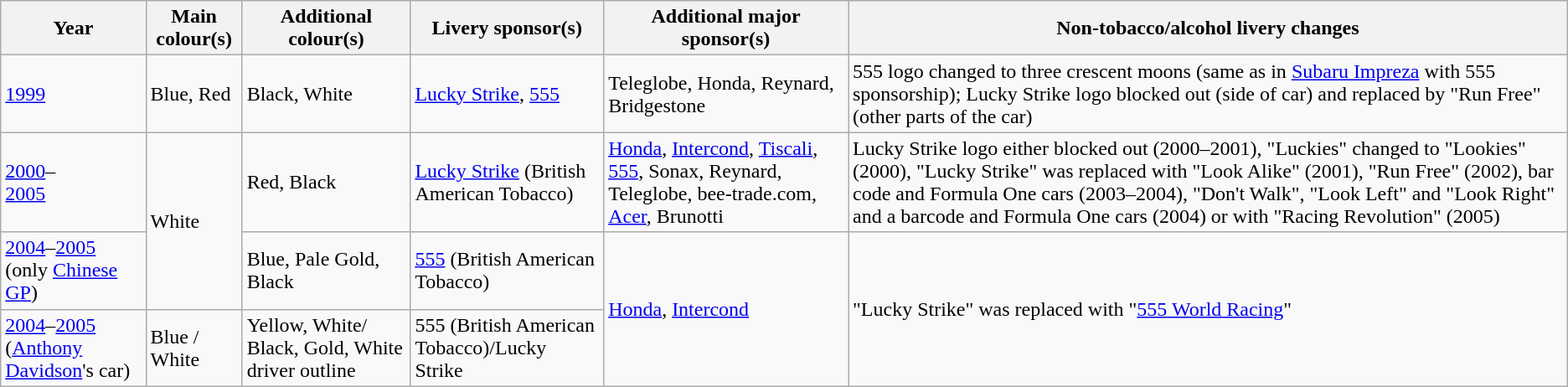<table class="wikitable">
<tr>
<th>Year</th>
<th>Main colour(s)</th>
<th>Additional colour(s)</th>
<th>Livery sponsor(s)</th>
<th>Additional major sponsor(s)</th>
<th>Non-tobacco/alcohol livery changes</th>
</tr>
<tr>
<td><a href='#'>1999</a></td>
<td>Blue, Red</td>
<td>Black, White</td>
<td><a href='#'>Lucky Strike</a>, <a href='#'>555</a></td>
<td>Teleglobe, Honda, Reynard, Bridgestone</td>
<td>555 logo changed to three crescent moons (same as in <a href='#'>Subaru Impreza</a> with 555 sponsorship); Lucky Strike logo blocked out (side of car) and replaced by "Run Free" (other parts of the car)</td>
</tr>
<tr>
<td><a href='#'>2000</a>–<br><a href='#'>2005</a></td>
<td rowspan=2>White</td>
<td>Red, Black</td>
<td><a href='#'>Lucky Strike</a> (British American Tobacco)</td>
<td><a href='#'>Honda</a>, <a href='#'>Intercond</a>, <a href='#'>Tiscali</a>, <a href='#'>555</a>, Sonax, Reynard, Teleglobe, bee-trade.com, <a href='#'>Acer</a>, Brunotti</td>
<td>Lucky Strike logo either blocked out (2000–2001), "Luckies" changed to "Lookies" (2000), "Lucky Strike" was replaced with "Look Alike" (2001), "Run Free" (2002), bar code and Formula One cars (2003–2004), "Don't Walk", "Look Left" and "Look Right" and a barcode and Formula One cars (2004) or with "Racing Revolution" (2005)</td>
</tr>
<tr>
<td><a href='#'>2004</a>–<a href='#'>2005</a> (only <a href='#'>Chinese GP</a>)</td>
<td>Blue, Pale Gold, Black</td>
<td><a href='#'>555</a> (British American Tobacco)</td>
<td rowspan=2><a href='#'>Honda</a>, <a href='#'>Intercond</a></td>
<td rowspan=2>"Lucky Strike" was replaced with "<a href='#'>555 World Racing</a>"</td>
</tr>
<tr>
<td><a href='#'>2004</a>–<a href='#'>2005</a> (<a href='#'>Anthony Davidson</a>'s car)</td>
<td>Blue / White</td>
<td>Yellow, White/ Black, Gold, White driver outline</td>
<td>555 (British American Tobacco)/Lucky Strike</td>
</tr>
</table>
